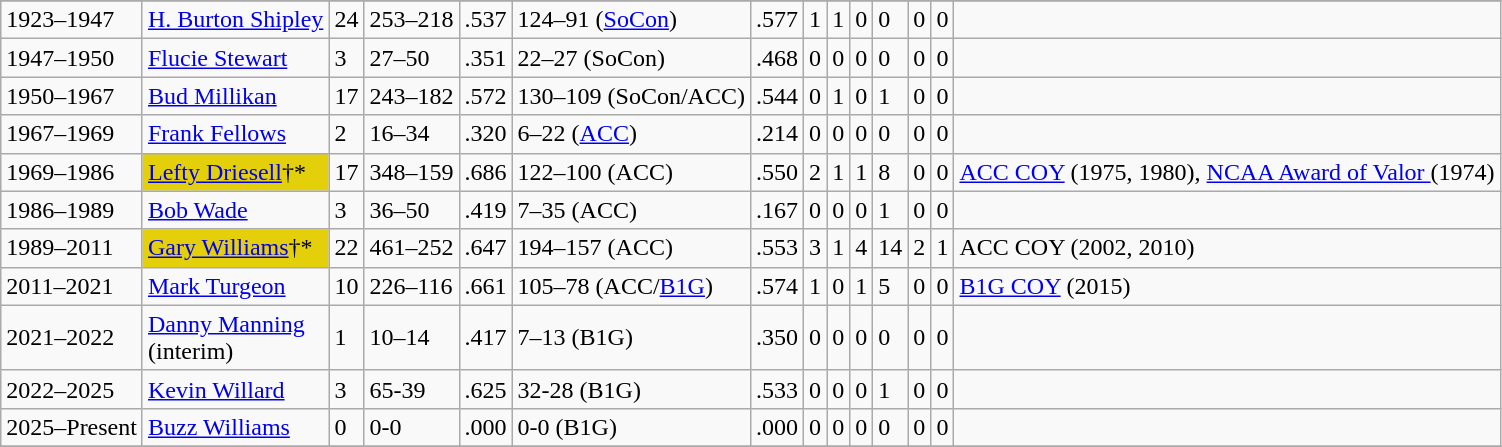<table class="wikitable sortable">
<tr>
</tr>
<tr>
<td>1923–1947</td>
<td><a href='#'>H. Burton Shipley</a></td>
<td>24</td>
<td>253–218</td>
<td>.537</td>
<td>124–91 (<a href='#'>SoCon</a>)</td>
<td>.577</td>
<td>1</td>
<td>1</td>
<td>0</td>
<td>0</td>
<td>0</td>
<td>0</td>
<td></td>
</tr>
<tr>
<td>1947–1950</td>
<td><a href='#'>Flucie Stewart</a></td>
<td>3</td>
<td>27–50</td>
<td>.351</td>
<td>22–27 (SoCon)</td>
<td>.468</td>
<td>0</td>
<td>0</td>
<td>0</td>
<td>0</td>
<td>0</td>
<td>0</td>
<td></td>
</tr>
<tr>
<td>1950–1967</td>
<td><a href='#'>Bud Millikan</a></td>
<td>17</td>
<td>243–182</td>
<td>.572</td>
<td>130–109 (SoCon/ACC)</td>
<td>.544</td>
<td>0</td>
<td>1</td>
<td>0</td>
<td>1</td>
<td>0</td>
<td>0</td>
<td></td>
</tr>
<tr>
<td>1967–1969</td>
<td><a href='#'>Frank Fellows</a></td>
<td>2</td>
<td>16–34</td>
<td>.320</td>
<td>6–22 (<a href='#'>ACC</a>)</td>
<td>.214</td>
<td>0</td>
<td>0</td>
<td>0</td>
<td>0</td>
<td>0</td>
<td>0</td>
<td></td>
</tr>
<tr>
<td>1969–1986</td>
<td style="background-color:#e4d00a"><a href='#'>Lefty Driesell</a>†*</td>
<td>17</td>
<td>348–159</td>
<td>.686</td>
<td>122–100 (ACC)</td>
<td>.550</td>
<td>2</td>
<td>1</td>
<td>1</td>
<td>8</td>
<td>0</td>
<td>0</td>
<td><a href='#'>ACC COY</a> (1975, 1980), <a href='#'>NCAA Award of Valor </a>(1974)</td>
</tr>
<tr>
<td>1986–1989</td>
<td><a href='#'>Bob Wade</a></td>
<td>3</td>
<td>36–50</td>
<td>.419</td>
<td>7–35 (ACC)</td>
<td>.167</td>
<td>0</td>
<td>0</td>
<td>0</td>
<td>1</td>
<td>0</td>
<td>0</td>
<td></td>
</tr>
<tr>
<td>1989–2011</td>
<td style="background-color:#e4d00a"><a href='#'>Gary Williams</a>†*</td>
<td>22</td>
<td>461–252</td>
<td>.647</td>
<td>194–157 (ACC)</td>
<td>.553</td>
<td>3</td>
<td>1</td>
<td>4</td>
<td>14</td>
<td>2</td>
<td>1</td>
<td>ACC COY (2002, 2010)</td>
</tr>
<tr>
<td>2011–2021</td>
<td><a href='#'>Mark Turgeon</a></td>
<td>10</td>
<td>226–116</td>
<td>.661</td>
<td>105–78 (ACC/<a href='#'>B1G</a>)</td>
<td>.574</td>
<td>1</td>
<td>0</td>
<td>1</td>
<td>5</td>
<td>0</td>
<td>0</td>
<td><a href='#'>B1G COY</a> (2015)</td>
</tr>
<tr>
<td>2021–2022</td>
<td><a href='#'>Danny Manning</a><br>(interim)</td>
<td>1</td>
<td>10–14</td>
<td>.417</td>
<td>7–13 (B1G)</td>
<td>.350</td>
<td>0</td>
<td>0</td>
<td>0</td>
<td>0</td>
<td>0</td>
<td>0</td>
<td></td>
</tr>
<tr>
<td>2022–2025</td>
<td><a href='#'>Kevin Willard</a><br></td>
<td>3</td>
<td>65-39</td>
<td>.625</td>
<td>32-28 (B1G)</td>
<td>.533</td>
<td>0</td>
<td>0</td>
<td>0</td>
<td>1</td>
<td>0</td>
<td>0</td>
<td></td>
</tr>
<tr>
<td>2025–Present</td>
<td><a href='#'>Buzz Williams</a><br></td>
<td>0</td>
<td>0-0</td>
<td>.000</td>
<td>0-0 (B1G)</td>
<td>.000</td>
<td>0</td>
<td>0</td>
<td>0</td>
<td>0</td>
<td>0</td>
<td>0</td>
<td></td>
</tr>
<tr>
</tr>
</table>
